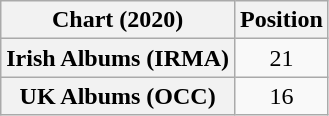<table class="wikitable sortable plainrowheaders" style="text-align:center">
<tr>
<th scope="col">Chart (2020)</th>
<th scope="col">Position</th>
</tr>
<tr>
<th scope="row">Irish Albums (IRMA)</th>
<td>21</td>
</tr>
<tr>
<th scope="row">UK Albums (OCC)</th>
<td>16</td>
</tr>
</table>
